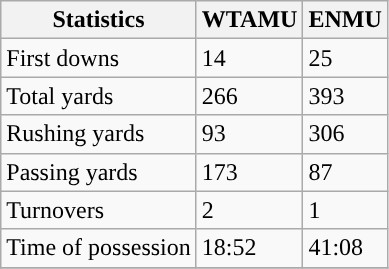<table class="wikitable">
<tr>
<th>Statistics</th>
<th>WTAMU</th>
<th>ENMU</th>
</tr>
<tr>
<td>First downs</td>
<td>14</td>
<td>25</td>
</tr>
<tr>
<td>Total yards</td>
<td>266</td>
<td>393</td>
</tr>
<tr>
<td>Rushing yards</td>
<td>93</td>
<td>306</td>
</tr>
<tr>
<td>Passing yards</td>
<td>173</td>
<td>87</td>
</tr>
<tr>
<td>Turnovers</td>
<td>2</td>
<td>1</td>
</tr>
<tr>
<td>Time of possession</td>
<td>18:52</td>
<td>41:08</td>
</tr>
<tr>
</tr>
</table>
